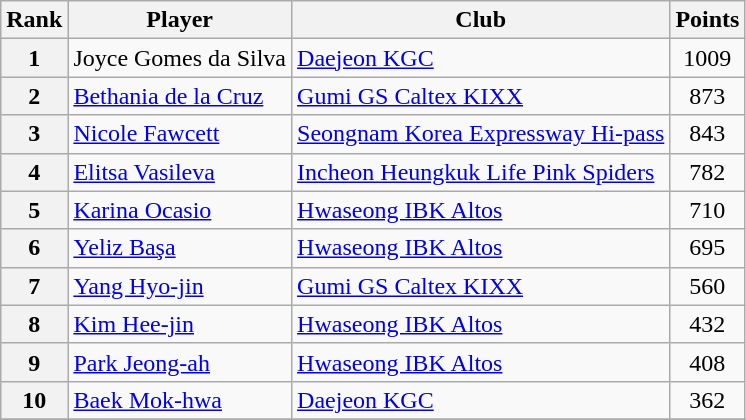<table class=wikitable>
<tr>
<th>Rank</th>
<th>Player</th>
<th>Club</th>
<th>Points</th>
</tr>
<tr>
<th>1</th>
<td> Joyce Gomes da Silva</td>
<td><a href='#'>Daejeon KGC</a></td>
<td align=center>1009</td>
</tr>
<tr>
<th>2</th>
<td> <a href='#'>Bethania de la Cruz</a></td>
<td><a href='#'>Gumi GS Caltex KIXX</a></td>
<td align=center>873</td>
</tr>
<tr>
<th>3</th>
<td> <a href='#'>Nicole Fawcett</a></td>
<td><a href='#'>Seongnam Korea Expressway Hi-pass</a></td>
<td align=center>843</td>
</tr>
<tr>
<th>4</th>
<td> <a href='#'>Elitsa Vasileva</a></td>
<td><a href='#'>Incheon Heungkuk Life Pink Spiders</a></td>
<td align=center>782</td>
</tr>
<tr>
<th>5</th>
<td> <a href='#'>Karina Ocasio</a></td>
<td><a href='#'>Hwaseong IBK Altos</a></td>
<td align=center>710</td>
</tr>
<tr>
<th>6</th>
<td> <a href='#'>Yeliz Başa</a></td>
<td><a href='#'>Hwaseong IBK Altos</a></td>
<td align=center>695</td>
</tr>
<tr>
<th>7</th>
<td> <a href='#'>Yang Hyo-jin</a></td>
<td><a href='#'>Gumi GS Caltex KIXX</a></td>
<td align=center>560</td>
</tr>
<tr>
<th>8</th>
<td> <a href='#'>Kim Hee-jin</a></td>
<td><a href='#'>Hwaseong IBK Altos</a></td>
<td align=center>432</td>
</tr>
<tr>
<th>9</th>
<td> <a href='#'>Park Jeong-ah</a></td>
<td><a href='#'>Hwaseong IBK Altos</a></td>
<td align=center>408</td>
</tr>
<tr>
<th>10</th>
<td> <a href='#'>Baek Mok-hwa</a></td>
<td><a href='#'>Daejeon KGC</a></td>
<td align=center>362</td>
</tr>
<tr>
</tr>
</table>
